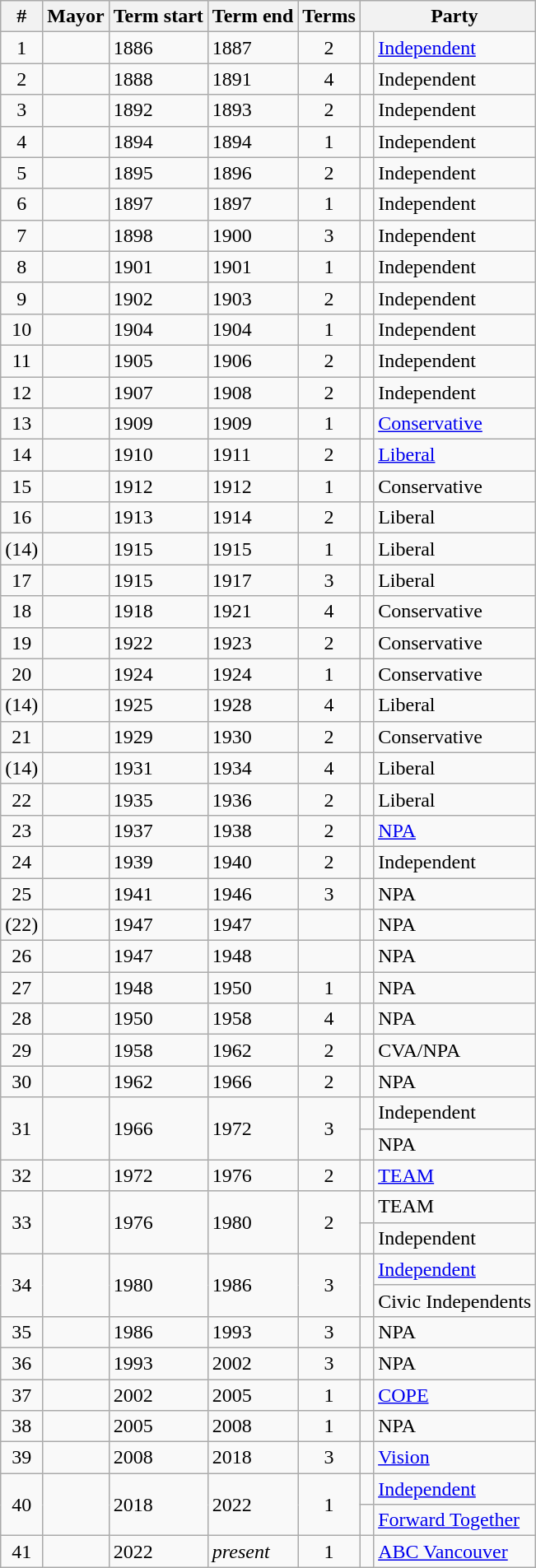<table class="wikitable sortable">
<tr>
<th align=center>#</th>
<th>Mayor</th>
<th>Term start</th>
<th>Term end</th>
<th>Terms</th>
<th class=unsortable> </th>
<th style="border-left-style:hidden;padding:0.1em 0em">Party</th>
</tr>
<tr>
<td style="text-align: center;">1</td>
<td></td>
<td>1886</td>
<td>1887</td>
<td style="text-align: center;">2</td>
<td bgcolor=></td>
<td><a href='#'>Independent</a></td>
</tr>
<tr>
<td style="text-align: center;">2</td>
<td></td>
<td>1888</td>
<td>1891</td>
<td style="text-align: center;">4</td>
<td bgcolor=></td>
<td>Independent</td>
</tr>
<tr>
<td style="text-align: center;">3</td>
<td></td>
<td>1892</td>
<td>1893</td>
<td style="text-align: center;">2</td>
<td bgcolor=></td>
<td>Independent</td>
</tr>
<tr>
<td style="text-align: center;">4</td>
<td></td>
<td>1894</td>
<td>1894</td>
<td style="text-align: center;">1</td>
<td bgcolor=></td>
<td>Independent</td>
</tr>
<tr>
<td style="text-align: center;">5</td>
<td></td>
<td>1895</td>
<td>1896</td>
<td style="text-align: center;">2</td>
<td bgcolor=></td>
<td>Independent</td>
</tr>
<tr>
<td style="text-align: center;">6</td>
<td></td>
<td>1897</td>
<td>1897</td>
<td style="text-align: center;">1</td>
<td bgcolor=></td>
<td>Independent</td>
</tr>
<tr>
<td style="text-align: center;">7</td>
<td></td>
<td>1898</td>
<td>1900</td>
<td style="text-align: center;">3</td>
<td bgcolor=></td>
<td>Independent</td>
</tr>
<tr>
<td style="text-align: center;">8</td>
<td></td>
<td>1901</td>
<td>1901</td>
<td style="text-align: center;">1</td>
<td bgcolor=></td>
<td>Independent</td>
</tr>
<tr>
<td style="text-align: center;">9</td>
<td></td>
<td>1902</td>
<td>1903</td>
<td style="text-align: center;">2</td>
<td bgcolor=></td>
<td>Independent</td>
</tr>
<tr>
<td style="text-align: center;">10</td>
<td></td>
<td>1904</td>
<td>1904</td>
<td style="text-align: center;">1</td>
<td bgcolor=></td>
<td>Independent</td>
</tr>
<tr>
<td style="text-align: center;">11</td>
<td></td>
<td>1905</td>
<td>1906</td>
<td style="text-align: center;">2</td>
<td bgcolor=></td>
<td>Independent</td>
</tr>
<tr>
<td style="text-align: center;">12</td>
<td></td>
<td>1907</td>
<td>1908</td>
<td style="text-align: center;">2</td>
<td bgcolor=></td>
<td>Independent</td>
</tr>
<tr>
<td style="text-align: center;">13</td>
<td></td>
<td>1909</td>
<td>1909</td>
<td style="text-align: center;">1</td>
<td bgcolor=></td>
<td><a href='#'>Conservative</a></td>
</tr>
<tr>
<td style="text-align: center;">14</td>
<td></td>
<td>1910</td>
<td>1911</td>
<td style="text-align: center;">2</td>
<td bgcolor=></td>
<td><a href='#'>Liberal</a></td>
</tr>
<tr>
<td style="text-align: center;">15</td>
<td></td>
<td>1912</td>
<td>1912</td>
<td style="text-align: center;">1</td>
<td bgcolor=></td>
<td>Conservative</td>
</tr>
<tr>
<td style="text-align: center;">16</td>
<td></td>
<td>1913</td>
<td>1914</td>
<td style="text-align: center;">2</td>
<td bgcolor=></td>
<td>Liberal</td>
</tr>
<tr>
<td style="text-align: center;"  data-sort-value="14">(14)</td>
<td></td>
<td>1915</td>
<td>1915</td>
<td style="text-align: center;">1</td>
<td bgcolor=></td>
<td>Liberal</td>
</tr>
<tr>
<td style="text-align: center;">17</td>
<td></td>
<td>1915</td>
<td>1917</td>
<td style="text-align: center;">3</td>
<td bgcolor=></td>
<td>Liberal</td>
</tr>
<tr>
<td style="text-align: center;">18</td>
<td></td>
<td>1918</td>
<td>1921</td>
<td style="text-align: center;">4</td>
<td bgcolor=></td>
<td>Conservative</td>
</tr>
<tr>
<td style="text-align: center;">19</td>
<td></td>
<td>1922</td>
<td>1923</td>
<td style="text-align: center;">2</td>
<td bgcolor=></td>
<td>Conservative</td>
</tr>
<tr>
<td style="text-align: center;">20</td>
<td></td>
<td>1924</td>
<td>1924</td>
<td style="text-align: center;">1</td>
<td bgcolor=></td>
<td>Conservative</td>
</tr>
<tr>
<td style="text-align: center;" data-sort-value="14">(14)</td>
<td></td>
<td>1925</td>
<td>1928</td>
<td style="text-align: center;">4</td>
<td bgcolor=></td>
<td>Liberal</td>
</tr>
<tr>
<td style="text-align: center;">21</td>
<td></td>
<td>1929</td>
<td>1930</td>
<td style="text-align: center;">2</td>
<td bgcolor=></td>
<td>Conservative</td>
</tr>
<tr>
<td style="text-align: center;" data-sort-value="14">(14)</td>
<td></td>
<td>1931</td>
<td>1934</td>
<td style="text-align: center;">4</td>
<td bgcolor=></td>
<td>Liberal</td>
</tr>
<tr>
<td style="text-align: center;">22</td>
<td></td>
<td>1935</td>
<td>1936</td>
<td style="text-align: center;">2</td>
<td bgcolor=></td>
<td>Liberal</td>
</tr>
<tr>
<td style="text-align: center;">23</td>
<td></td>
<td>1937</td>
<td>1938</td>
<td style="text-align: center;">2</td>
<td bgcolor=></td>
<td><a href='#'>NPA</a></td>
</tr>
<tr>
<td style="text-align: center;">24</td>
<td></td>
<td>1939</td>
<td>1940</td>
<td style="text-align: center;">2</td>
<td bgcolor=></td>
<td>Independent</td>
</tr>
<tr>
<td style="text-align: center;">25</td>
<td></td>
<td>1941</td>
<td>1946</td>
<td style="text-align: center;">3</td>
<td bgcolor=></td>
<td>NPA</td>
</tr>
<tr>
<td style="text-align: center;" data-sort-value="22">(22)</td>
<td></td>
<td>1947</td>
<td>1947</td>
<td style="text-align: center;" data-sort-value="0.5"></td>
<td bgcolor=></td>
<td>NPA</td>
</tr>
<tr>
<td style="text-align: center;">26</td>
<td></td>
<td>1947</td>
<td>1948</td>
<td style="text-align: center;" data-sort-value="1.5"></td>
<td bgcolor=></td>
<td>NPA</td>
</tr>
<tr>
<td style="text-align: center;">27</td>
<td></td>
<td>1948</td>
<td>1950</td>
<td style="text-align: center;">1</td>
<td bgcolor=></td>
<td>NPA</td>
</tr>
<tr>
<td style="text-align: center;">28</td>
<td></td>
<td>1950</td>
<td>1958</td>
<td style="text-align: center;">4</td>
<td bgcolor=></td>
<td>NPA</td>
</tr>
<tr>
<td style="text-align: center;">29</td>
<td></td>
<td>1958</td>
<td>1962</td>
<td style="text-align: center;">2</td>
<td bgcolor=></td>
<td>CVA/NPA</td>
</tr>
<tr>
<td style="text-align: center;">30</td>
<td></td>
<td>1962</td>
<td>1966</td>
<td style="text-align: center;">2</td>
<td bgcolor=></td>
<td>NPA</td>
</tr>
<tr>
<td rowspan="2" style="text-align: center;">31</td>
<td rowspan="2"></td>
<td rowspan="2">1966</td>
<td rowspan="2">1972</td>
<td rowspan="2" style="text-align: center;">3</td>
<td bgcolor=></td>
<td>Independent</td>
</tr>
<tr>
<td bgcolor=></td>
<td>NPA </td>
</tr>
<tr>
<td style="text-align: center;">32</td>
<td></td>
<td>1972</td>
<td>1976</td>
<td style="text-align: center;">2</td>
<td bgcolor=></td>
<td><a href='#'>TEAM</a></td>
</tr>
<tr>
<td rowspan="2" style="text-align: center;">33</td>
<td rowspan="2"></td>
<td rowspan="2">1976</td>
<td rowspan="2">1980</td>
<td rowspan="2" style="text-align: center;">2</td>
<td bgcolor=></td>
<td>TEAM </td>
</tr>
<tr>
<td bgcolor=></td>
<td>Independent </td>
</tr>
<tr>
<td rowspan="2" style="text-align: center;">34</td>
<td rowspan="2"></td>
<td rowspan="2">1980</td>
<td rowspan="2">1986</td>
<td rowspan="2" style="text-align: center;">3</td>
<td rowspan="2" bgcolor=></td>
<td><a href='#'>Independent</a> </td>
</tr>
<tr>
<td>Civic Independents </td>
</tr>
<tr>
<td style="text-align: center;">35</td>
<td></td>
<td>1986</td>
<td>1993</td>
<td style="text-align: center;">3</td>
<td bgcolor=></td>
<td>NPA</td>
</tr>
<tr>
<td style="text-align: center;">36</td>
<td></td>
<td>1993</td>
<td>2002</td>
<td style="text-align: center;">3</td>
<td bgcolor=></td>
<td>NPA</td>
</tr>
<tr>
<td style="text-align: center;">37</td>
<td></td>
<td>2002</td>
<td>2005</td>
<td style="text-align: center;">1</td>
<td bgcolor=></td>
<td><a href='#'>COPE</a></td>
</tr>
<tr>
<td style="text-align: center;">38</td>
<td></td>
<td>2005</td>
<td>2008</td>
<td style="text-align: center;">1</td>
<td bgcolor=></td>
<td>NPA</td>
</tr>
<tr>
<td style="text-align: center;">39</td>
<td></td>
<td>2008</td>
<td>2018</td>
<td style="text-align: center;" data-sort-value="3">3</td>
<td bgcolor=></td>
<td><a href='#'>Vision</a></td>
</tr>
<tr>
<td rowspan="2" style="text-align: center;">40</td>
<td rowspan="2"></td>
<td rowspan="2">2018</td>
<td rowspan="2">2022</td>
<td rowspan="2" style="text-align: center;">1</td>
<td bgcolor=></td>
<td><a href='#'>Independent</a> </td>
</tr>
<tr>
<td bgcolor=></td>
<td><a href='#'>Forward Together</a> </td>
</tr>
<tr>
<td style="text-align: center;">41</td>
<td></td>
<td>2022</td>
<td><em>present</em></td>
<td style="text-align: center;">1</td>
<td bgcolor=></td>
<td><a href='#'>ABC Vancouver</a></td>
</tr>
</table>
